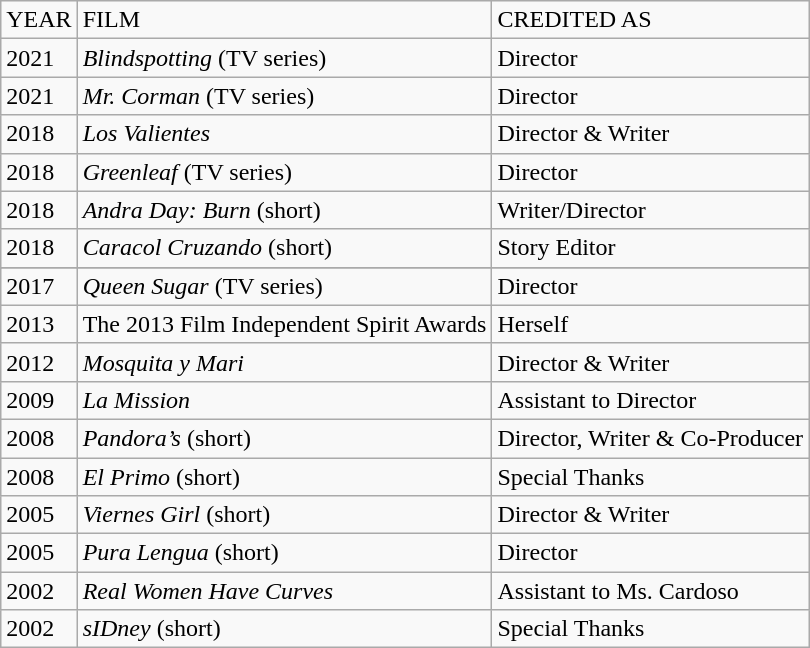<table class="wikitable">
<tr>
<td>YEAR</td>
<td>FILM</td>
<td>CREDITED AS</td>
</tr>
<tr>
<td>2021</td>
<td><em>Blindspotting</em> (TV series)</td>
<td>Director</td>
</tr>
<tr>
<td>2021</td>
<td><em>Mr. Corman</em> (TV series)</td>
<td>Director</td>
</tr>
<tr>
<td>2018</td>
<td><em>Los Valientes</em></td>
<td>Director & Writer</td>
</tr>
<tr>
<td>2018</td>
<td><em>Greenleaf</em> (TV series)</td>
<td>Director</td>
</tr>
<tr>
<td>2018</td>
<td><em>Andra Day: Burn</em> (short)</td>
<td>Writer/Director</td>
</tr>
<tr>
<td>2018</td>
<td><em>Caracol Cruzando</em> (short)</td>
<td>Story Editor</td>
</tr>
<tr>
</tr>
<tr>
<td>2017</td>
<td><em>Queen Sugar</em> (TV series)</td>
<td>Director</td>
</tr>
<tr>
<td>2013</td>
<td>The 2013 Film Independent Spirit Awards</td>
<td>Herself</td>
</tr>
<tr>
<td>2012</td>
<td><em>Mosquita y Mari</em></td>
<td>Director & Writer</td>
</tr>
<tr>
<td>2009</td>
<td><em>La Mission</em></td>
<td>Assistant to Director</td>
</tr>
<tr>
<td>2008</td>
<td><em>Pandora’s</em> (short)</td>
<td>Director, Writer & Co-Producer</td>
</tr>
<tr>
<td>2008</td>
<td><em>El Primo</em> (short)</td>
<td>Special Thanks</td>
</tr>
<tr>
<td>2005</td>
<td><em>Viernes Girl</em> (short)</td>
<td>Director & Writer</td>
</tr>
<tr>
<td>2005</td>
<td><em>Pura Lengua</em> (short)</td>
<td>Director</td>
</tr>
<tr>
<td>2002</td>
<td><em>Real Women Have Curves</em></td>
<td>Assistant to Ms. Cardoso</td>
</tr>
<tr>
<td>2002</td>
<td><em>sIDney</em> (short)</td>
<td>Special Thanks</td>
</tr>
</table>
